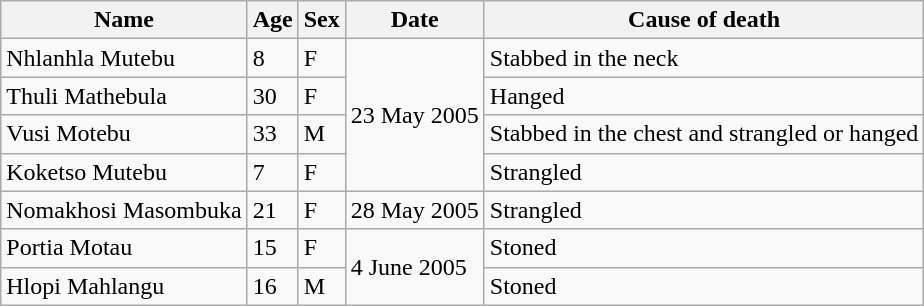<table class="wikitable">
<tr>
<th>Name</th>
<th>Age</th>
<th>Sex</th>
<th>Date</th>
<th>Cause of death</th>
</tr>
<tr>
<td>Nhlanhla Mutebu</td>
<td>8</td>
<td>F</td>
<td rowspan="4">23 May 2005</td>
<td>Stabbed in the neck</td>
</tr>
<tr>
<td>Thuli Mathebula</td>
<td>30</td>
<td>F</td>
<td>Hanged</td>
</tr>
<tr>
<td>Vusi Motebu</td>
<td>33</td>
<td>M</td>
<td>Stabbed in the chest and strangled or hanged</td>
</tr>
<tr>
<td>Koketso Mutebu</td>
<td>7</td>
<td>F</td>
<td>Strangled</td>
</tr>
<tr>
<td>Nomakhosi Masombuka</td>
<td>21</td>
<td>F</td>
<td>28 May 2005</td>
<td>Strangled</td>
</tr>
<tr>
<td>Portia Motau</td>
<td>15</td>
<td>F</td>
<td rowspan="2">4 June 2005</td>
<td>Stoned</td>
</tr>
<tr>
<td>Hlopi Mahlangu</td>
<td>16</td>
<td>M</td>
<td>Stoned</td>
</tr>
</table>
